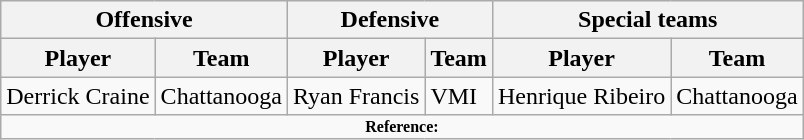<table class="wikitable" border="1">
<tr>
<th colspan="2">Offensive</th>
<th colspan="2">Defensive</th>
<th colspan="2">Special teams</th>
</tr>
<tr>
<th>Player</th>
<th>Team</th>
<th>Player</th>
<th>Team</th>
<th>Player</th>
<th>Team</th>
</tr>
<tr>
<td>Derrick Craine</td>
<td>Chattanooga</td>
<td>Ryan Francis</td>
<td>VMI</td>
<td>Henrique Ribeiro</td>
<td>Chattanooga</td>
</tr>
<tr>
<td colspan="8" style="font-size: 8pt" align="center"><strong>Reference: </strong></td>
</tr>
</table>
